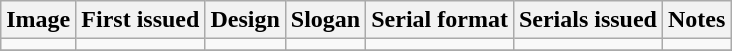<table class="wikitable">
<tr>
<th>Image</th>
<th>First issued</th>
<th>Design</th>
<th>Slogan</th>
<th>Serial format</th>
<th>Serials issued</th>
<th>Notes</th>
</tr>
<tr>
<td></td>
<td></td>
<td></td>
<td></td>
<td></td>
<td></td>
<td></td>
</tr>
<tr>
</tr>
</table>
